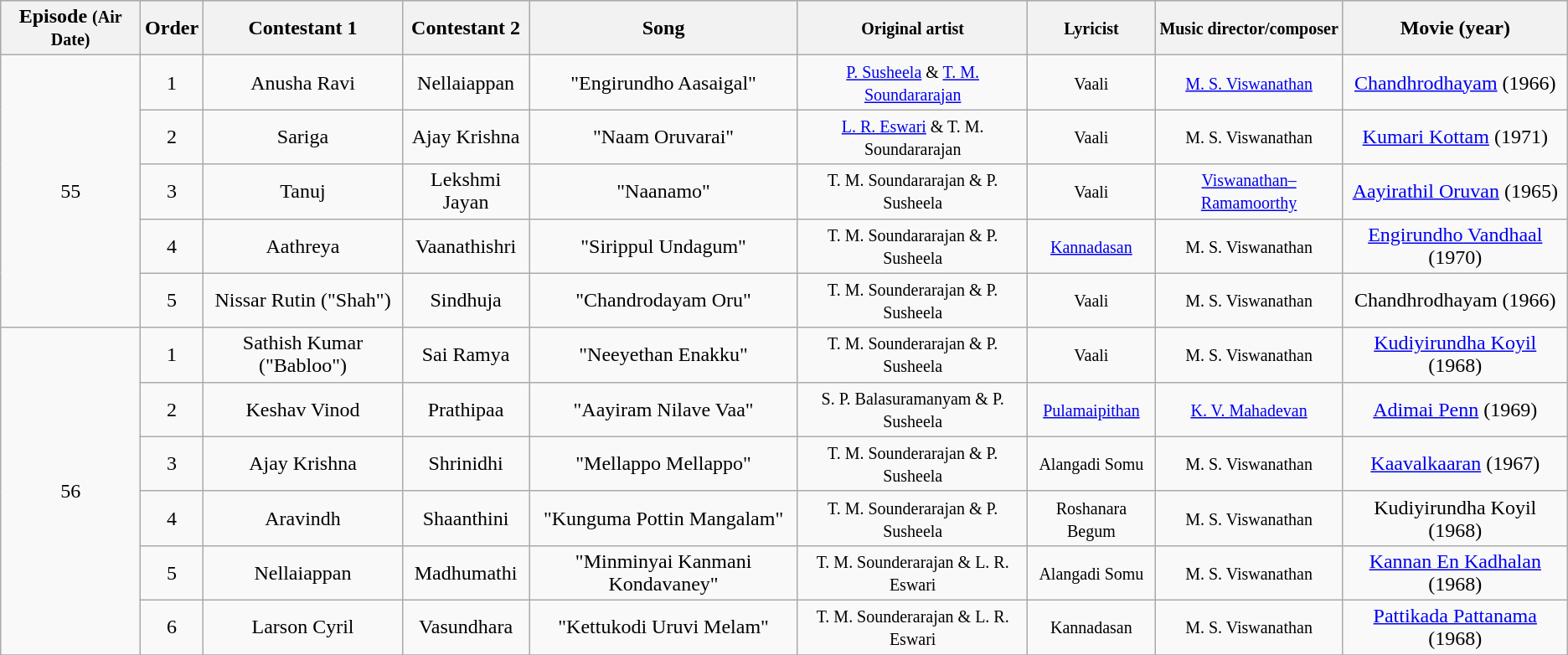<table class="wikitable sortable" style="text-align: center; width: auto;">
<tr style="background:lightgrey; text-align:center;">
<th>Episode <small>(Air Date)</small></th>
<th>Order</th>
<th>Contestant 1</th>
<th>Contestant 2</th>
<th>Song</th>
<th><small>Original artist</small></th>
<th><small>Lyricist</small></th>
<th><small>Music director/composer</small></th>
<th>Movie (year)</th>
</tr>
<tr>
<td rowspan=5>55 <br><small></small></td>
<td>1</td>
<td>Anusha Ravi</td>
<td>Nellaiappan</td>
<td>"Engirundho Aasaigal"</td>
<td><small><a href='#'>P. Susheela</a> & <a href='#'>T. M. Soundararajan</a></small></td>
<td><small>Vaali</small></td>
<td><small><a href='#'>M. S. Viswanathan</a></small></td>
<td><a href='#'>Chandhrodhayam</a> (1966)</td>
</tr>
<tr>
<td>2</td>
<td>Sariga</td>
<td>Ajay Krishna</td>
<td>"Naam Oruvarai"</td>
<td><small><a href='#'>L. R. Eswari</a> & T. M. Soundararajan</small></td>
<td><small>Vaali</small></td>
<td><small>M. S. Viswanathan</small></td>
<td><a href='#'>Kumari Kottam</a> (1971)</td>
</tr>
<tr>
<td>3</td>
<td>Tanuj</td>
<td>Lekshmi Jayan</td>
<td>"Naanamo"</td>
<td><small>T. M. Soundararajan & P. Susheela</small></td>
<td><small>Vaali</small></td>
<td><small><a href='#'>Viswanathan–Ramamoorthy</a></small></td>
<td><a href='#'>Aayirathil Oruvan</a> (1965)</td>
</tr>
<tr>
<td>4</td>
<td>Aathreya</td>
<td>Vaanathishri</td>
<td>"Sirippul Undagum"</td>
<td><small>T. M. Soundararajan & P. Susheela</small></td>
<td><small><a href='#'>Kannadasan</a></small></td>
<td><small>M. S. Viswanathan</small></td>
<td><a href='#'>Engirundho Vandhaal</a> (1970)</td>
</tr>
<tr>
<td>5</td>
<td>Nissar Rutin ("Shah")</td>
<td>Sindhuja</td>
<td>"Chandrodayam Oru"</td>
<td><small>T. M. Sounderarajan & P. Susheela</small></td>
<td><small>Vaali</small></td>
<td><small>M. S. Viswanathan</small></td>
<td>Chandhrodhayam (1966)</td>
</tr>
<tr>
<td rowspan=6>56 <br><small></small></td>
<td>1</td>
<td>Sathish Kumar ("Babloo")</td>
<td>Sai Ramya</td>
<td>"Neeyethan Enakku"</td>
<td><small>T. M. Sounderarajan & P. Susheela</small></td>
<td><small>Vaali</small></td>
<td><small>M. S. Viswanathan</small></td>
<td><a href='#'>Kudiyirundha Koyil</a> (1968)</td>
</tr>
<tr>
<td>2</td>
<td>Keshav Vinod</td>
<td>Prathipaa</td>
<td>"Aayiram Nilave Vaa"</td>
<td><small>S. P. Balasuramanyam & P. Susheela</small></td>
<td><small><a href='#'>Pulamaipithan</a></small></td>
<td><small><a href='#'>K. V. Mahadevan</a></small></td>
<td><a href='#'>Adimai Penn</a> (1969)</td>
</tr>
<tr>
<td>3</td>
<td>Ajay Krishna</td>
<td>Shrinidhi</td>
<td>"Mellappo Mellappo"</td>
<td><small>T. M. Sounderarajan & P. Susheela</small></td>
<td><small>Alangadi Somu</small></td>
<td><small>M. S. Viswanathan</small></td>
<td><a href='#'>Kaavalkaaran</a> (1967)</td>
</tr>
<tr>
<td>4</td>
<td>Aravindh</td>
<td>Shaanthini</td>
<td>"Kunguma Pottin Mangalam"</td>
<td><small>T. M. Sounderarajan & P. Susheela</small></td>
<td><small>Roshanara Begum</small></td>
<td><small>M. S. Viswanathan</small></td>
<td>Kudiyirundha Koyil (1968)</td>
</tr>
<tr>
<td>5</td>
<td>Nellaiappan</td>
<td>Madhumathi</td>
<td>"Minminyai Kanmani Kondavaney"</td>
<td><small>T. M. Sounderarajan & L. R. Eswari</small></td>
<td><small>Alangadi Somu</small></td>
<td><small>M. S. Viswanathan</small></td>
<td><a href='#'>Kannan En Kadhalan</a> (1968)</td>
</tr>
<tr>
<td>6</td>
<td>Larson Cyril</td>
<td>Vasundhara</td>
<td>"Kettukodi Uruvi Melam"</td>
<td><small>T. M. Sounderarajan & L. R. Eswari</small></td>
<td><small>Kannadasan</small></td>
<td><small>M. S. Viswanathan</small></td>
<td><a href='#'>Pattikada Pattanama</a> (1968)</td>
</tr>
<tr>
</tr>
</table>
